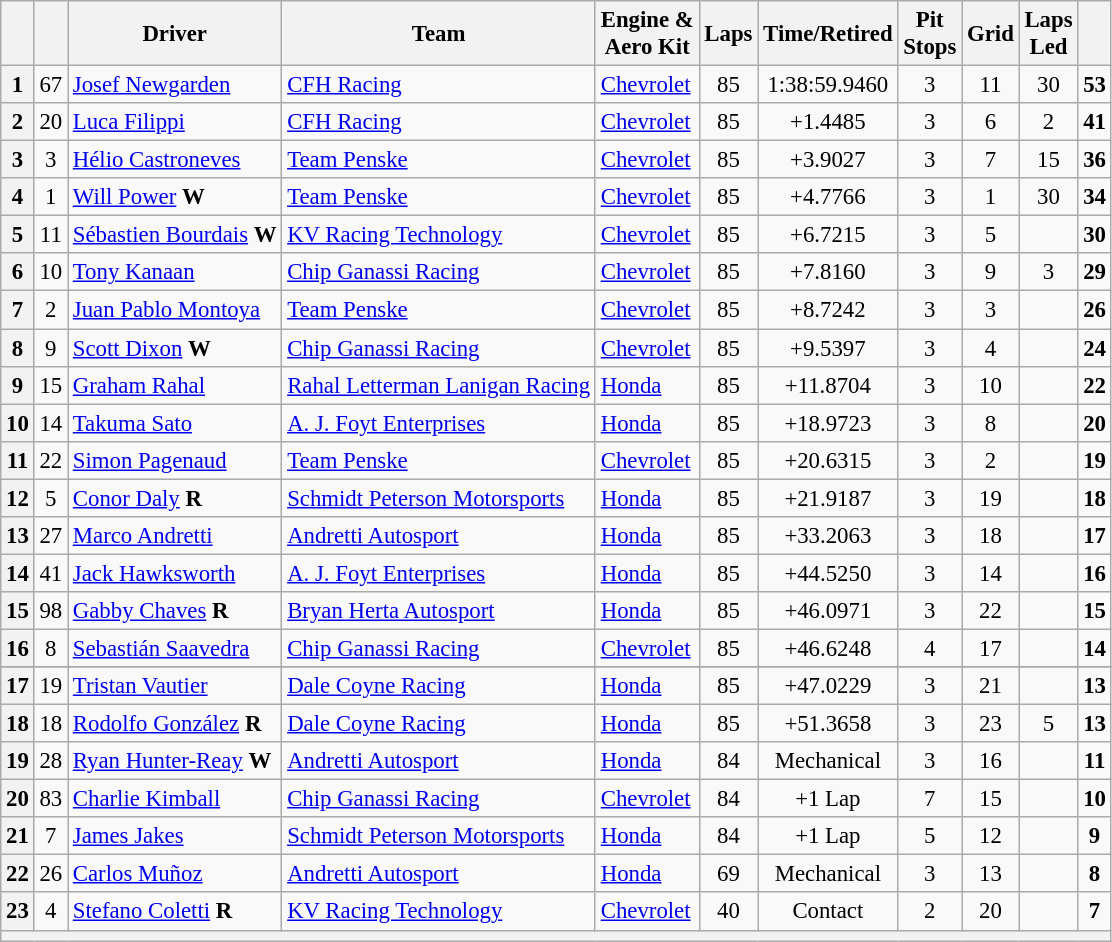<table class="wikitable" style="font-size:95%">
<tr>
<th></th>
<th></th>
<th>Driver</th>
<th>Team</th>
<th>Engine &<br>Aero Kit</th>
<th>Laps</th>
<th>Time/Retired</th>
<th>Pit<br>Stops</th>
<th>Grid</th>
<th>Laps<br>Led</th>
<th></th>
</tr>
<tr>
<th>1</th>
<td align=center>67</td>
<td> <a href='#'>Josef Newgarden</a></td>
<td><a href='#'>CFH Racing</a></td>
<td><a href='#'>Chevrolet</a></td>
<td align=center>85</td>
<td align=center>1:38:59.9460</td>
<td align=center>3</td>
<td align=center>11</td>
<td align=center>30</td>
<td align=center><strong>53</strong></td>
</tr>
<tr>
<th>2</th>
<td align=center>20</td>
<td> <a href='#'>Luca Filippi</a></td>
<td><a href='#'>CFH Racing</a></td>
<td><a href='#'>Chevrolet</a></td>
<td align=center>85</td>
<td align=center>+1.4485</td>
<td align=center>3</td>
<td align=center>6</td>
<td align=center>2</td>
<td align=center><strong>41</strong></td>
</tr>
<tr>
<th>3</th>
<td align=center>3</td>
<td> <a href='#'>Hélio Castroneves</a></td>
<td><a href='#'>Team Penske</a></td>
<td><a href='#'>Chevrolet</a></td>
<td align=center>85</td>
<td align=center>+3.9027</td>
<td align=center>3</td>
<td align=center>7</td>
<td align=center>15</td>
<td align=center><strong>36</strong></td>
</tr>
<tr>
<th>4</th>
<td align=center>1</td>
<td> <a href='#'>Will Power</a> <strong><span>W</span></strong></td>
<td><a href='#'>Team Penske</a></td>
<td><a href='#'>Chevrolet</a></td>
<td align=center>85</td>
<td align=center>+4.7766</td>
<td align=center>3</td>
<td align=center>1</td>
<td align=center>30</td>
<td align=center><strong>34</strong></td>
</tr>
<tr>
<th>5</th>
<td align=center>11</td>
<td> <a href='#'>Sébastien Bourdais</a> <strong><span>W</span></strong></td>
<td><a href='#'>KV Racing Technology</a></td>
<td><a href='#'>Chevrolet</a></td>
<td align=center>85</td>
<td align=center>+6.7215</td>
<td align=center>3</td>
<td align=center>5</td>
<td></td>
<td align=center><strong>30</strong></td>
</tr>
<tr>
<th>6</th>
<td align=center>10</td>
<td> <a href='#'>Tony Kanaan</a></td>
<td><a href='#'>Chip Ganassi Racing</a></td>
<td><a href='#'>Chevrolet</a></td>
<td align=center>85</td>
<td align=center>+7.8160</td>
<td align=center>3</td>
<td align=center>9</td>
<td align=center>3</td>
<td align=center><strong>29</strong></td>
</tr>
<tr>
<th>7</th>
<td align=center>2</td>
<td> <a href='#'>Juan Pablo Montoya</a></td>
<td><a href='#'>Team Penske</a></td>
<td><a href='#'>Chevrolet</a></td>
<td align=center>85</td>
<td align=center>+8.7242</td>
<td align=center>3</td>
<td align=center>3</td>
<td></td>
<td align=center><strong>26</strong></td>
</tr>
<tr>
<th>8</th>
<td align=center>9</td>
<td> <a href='#'>Scott Dixon</a> <strong><span>W</span></strong></td>
<td><a href='#'>Chip Ganassi Racing</a></td>
<td><a href='#'>Chevrolet</a></td>
<td align=center>85</td>
<td align=center>+9.5397</td>
<td align=center>3</td>
<td align=center>4</td>
<td></td>
<td align=center><strong>24</strong></td>
</tr>
<tr>
<th>9</th>
<td align=center>15</td>
<td> <a href='#'>Graham Rahal</a></td>
<td><a href='#'>Rahal Letterman Lanigan Racing</a></td>
<td><a href='#'>Honda</a></td>
<td align=center>85</td>
<td align=center>+11.8704</td>
<td align=center>3</td>
<td align=center>10</td>
<td></td>
<td align=center><strong>22</strong></td>
</tr>
<tr>
<th>10</th>
<td align=center>14</td>
<td> <a href='#'>Takuma Sato</a></td>
<td><a href='#'>A. J. Foyt Enterprises</a></td>
<td><a href='#'>Honda</a></td>
<td align=center>85</td>
<td align=center>+18.9723</td>
<td align=center>3</td>
<td align=center>8</td>
<td></td>
<td align=center><strong>20</strong></td>
</tr>
<tr>
<th>11</th>
<td align=center>22</td>
<td> <a href='#'>Simon Pagenaud</a></td>
<td><a href='#'>Team Penske</a></td>
<td><a href='#'>Chevrolet</a></td>
<td align=center>85</td>
<td align=center>+20.6315</td>
<td align=center>3</td>
<td align=center>2</td>
<td></td>
<td align=center><strong>19</strong></td>
</tr>
<tr>
<th>12</th>
<td align=center>5</td>
<td> <a href='#'>Conor Daly</a> <strong><span>R</span></strong></td>
<td><a href='#'>Schmidt Peterson Motorsports</a></td>
<td><a href='#'>Honda</a></td>
<td align=center>85</td>
<td align=center>+21.9187</td>
<td align=center>3</td>
<td align=center>19</td>
<td></td>
<td align=center><strong>18</strong></td>
</tr>
<tr>
<th>13</th>
<td align=center>27</td>
<td> <a href='#'>Marco Andretti</a></td>
<td><a href='#'>Andretti Autosport</a></td>
<td><a href='#'>Honda</a></td>
<td align=center>85</td>
<td align=center>+33.2063</td>
<td align=center>3</td>
<td align=center>18</td>
<td></td>
<td align=center><strong>17</strong></td>
</tr>
<tr>
<th>14</th>
<td align=center>41</td>
<td> <a href='#'>Jack Hawksworth</a></td>
<td><a href='#'>A. J. Foyt Enterprises</a></td>
<td><a href='#'>Honda</a></td>
<td align=center>85</td>
<td align=center>+44.5250</td>
<td align=center>3</td>
<td align=center>14</td>
<td></td>
<td align=center><strong>16</strong></td>
</tr>
<tr>
<th>15</th>
<td align=center>98</td>
<td> <a href='#'>Gabby Chaves</a> <strong><span>R</span></strong></td>
<td><a href='#'>Bryan Herta Autosport</a></td>
<td><a href='#'>Honda</a></td>
<td align=center>85</td>
<td align=center>+46.0971</td>
<td align=center>3</td>
<td align=center>22</td>
<td></td>
<td align=center><strong>15</strong></td>
</tr>
<tr>
<th>16</th>
<td align=center>8</td>
<td> <a href='#'>Sebastián Saavedra</a></td>
<td><a href='#'>Chip Ganassi Racing</a></td>
<td><a href='#'>Chevrolet</a></td>
<td align=center>85</td>
<td align=center>+46.6248</td>
<td align=center>4</td>
<td align=center>17</td>
<td></td>
<td align=center><strong>14</strong></td>
</tr>
<tr>
</tr>
<tr>
<th>17</th>
<td align=center>19</td>
<td> <a href='#'>Tristan Vautier</a></td>
<td><a href='#'>Dale Coyne Racing</a></td>
<td><a href='#'>Honda</a></td>
<td align=center>85</td>
<td align=center>+47.0229</td>
<td align=center>3</td>
<td align=center>21</td>
<td></td>
<td align=center><strong>13</strong></td>
</tr>
<tr>
<th>18</th>
<td align=center>18</td>
<td> <a href='#'>Rodolfo González</a> <strong><span>R</span></strong></td>
<td><a href='#'>Dale Coyne Racing</a></td>
<td><a href='#'>Honda</a></td>
<td align=center>85</td>
<td align=center>+51.3658</td>
<td align=center>3</td>
<td align=center>23</td>
<td align=center>5</td>
<td align=center><strong>13</strong></td>
</tr>
<tr>
<th>19</th>
<td align=center>28</td>
<td> <a href='#'>Ryan Hunter-Reay</a> <strong><span>W</span></strong></td>
<td><a href='#'>Andretti Autosport</a></td>
<td><a href='#'>Honda</a></td>
<td align=center>84</td>
<td align=center>Mechanical</td>
<td align=center>3</td>
<td align=center>16</td>
<td></td>
<td align=center><strong>11</strong></td>
</tr>
<tr>
<th>20</th>
<td align=center>83</td>
<td> <a href='#'>Charlie Kimball</a></td>
<td><a href='#'>Chip Ganassi Racing</a></td>
<td><a href='#'>Chevrolet</a></td>
<td align=center>84</td>
<td align=center>+1 Lap</td>
<td align=center>7</td>
<td align=center>15</td>
<td></td>
<td align=center><strong>10</strong></td>
</tr>
<tr>
<th>21</th>
<td align=center>7</td>
<td> <a href='#'>James Jakes</a></td>
<td><a href='#'>Schmidt Peterson Motorsports</a></td>
<td><a href='#'>Honda</a></td>
<td align=center>84</td>
<td align=center>+1 Lap</td>
<td align=center>5</td>
<td align=center>12</td>
<td></td>
<td align=center><strong>9</strong></td>
</tr>
<tr>
<th>22</th>
<td align=center>26</td>
<td> <a href='#'>Carlos Muñoz</a></td>
<td><a href='#'>Andretti Autosport</a></td>
<td><a href='#'>Honda</a></td>
<td align=center>69</td>
<td align=center>Mechanical</td>
<td align=center>3</td>
<td align=center>13</td>
<td></td>
<td align=center><strong>8</strong></td>
</tr>
<tr>
<th>23</th>
<td align=center>4</td>
<td> <a href='#'>Stefano Coletti</a> <strong><span>R</span></strong></td>
<td><a href='#'>KV Racing Technology</a></td>
<td><a href='#'>Chevrolet</a></td>
<td align=center>40</td>
<td align=center>Contact</td>
<td align=center>2</td>
<td align=center>20</td>
<td></td>
<td align=center><strong>7</strong></td>
</tr>
<tr>
<th colspan=11 align=center></th>
</tr>
</table>
